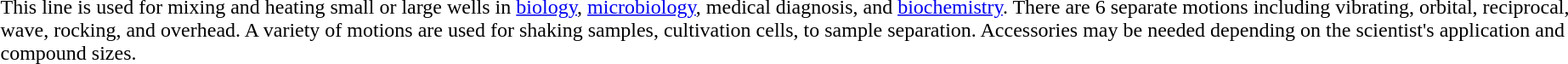<table>
<tr>
<td></td>
<td>This line is used for mixing and heating small or large wells in <a href='#'>biology</a>, <a href='#'>microbiology</a>, medical diagnosis, and <a href='#'>biochemistry</a>. There are 6 separate motions including vibrating, orbital, reciprocal, wave, rocking, and overhead. A variety of motions are used for shaking samples, cultivation cells, to sample separation. Accessories may be needed depending on the scientist's application and compound sizes.</td>
</tr>
</table>
